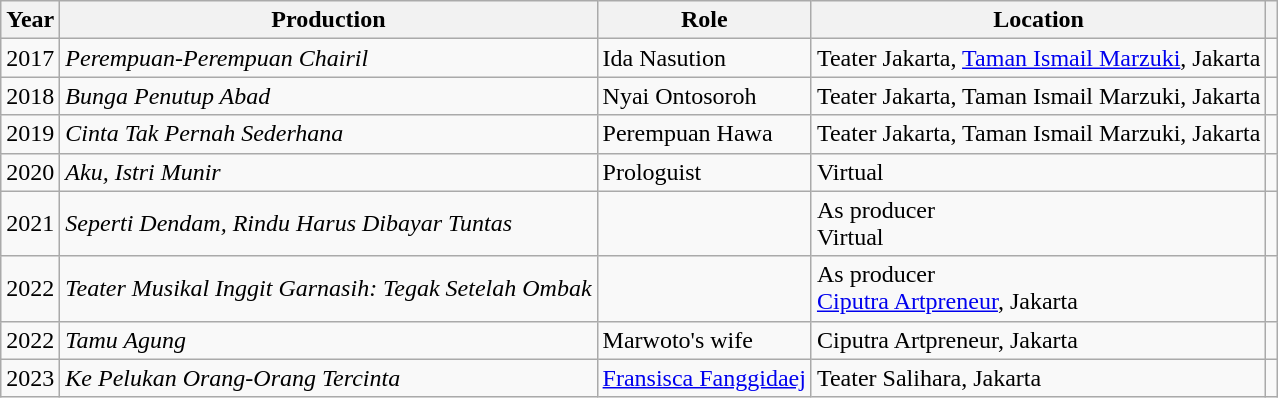<table class="wikitable sortable">
<tr>
<th>Year</th>
<th>Production</th>
<th>Role</th>
<th>Location</th>
<th class="unsortable"></th>
</tr>
<tr>
<td>2017</td>
<td><em>Perempuan-Perempuan Chairil</em></td>
<td>Ida Nasution</td>
<td>Teater Jakarta, <a href='#'>Taman Ismail Marzuki</a>, Jakarta<br></td>
<td align="center"></td>
</tr>
<tr>
<td>2018</td>
<td><em>Bunga Penutup Abad</em></td>
<td>Nyai Ontosoroh</td>
<td>Teater Jakarta, Taman Ismail Marzuki, Jakarta<br></td>
<td align="center"></td>
</tr>
<tr>
<td>2019</td>
<td><em>Cinta Tak Pernah Sederhana</em></td>
<td>Perempuan Hawa</td>
<td>Teater Jakarta, Taman Ismail Marzuki, Jakarta<br></td>
<td align="center"></td>
</tr>
<tr>
<td>2020</td>
<td><em>Aku, Istri Munir</em></td>
<td>Prologuist</td>
<td>Virtual<br></td>
<td align="center"></td>
</tr>
<tr>
<td>2021</td>
<td><em>Seperti Dendam, Rindu Harus Dibayar Tuntas</em></td>
<td></td>
<td>As producer<br>Virtual<br></td>
<td align="center"></td>
</tr>
<tr>
<td>2022</td>
<td><em>Teater Musikal Inggit Garnasih: Tegak Setelah Ombak</em></td>
<td></td>
<td>As producer<br><a href='#'>Ciputra Artpreneur</a>, Jakarta<br></td>
<td align="center"></td>
</tr>
<tr>
<td>2022</td>
<td><em>Tamu Agung</em></td>
<td>Marwoto's wife</td>
<td>Ciputra Artpreneur, Jakarta<br></td>
<td align="center"></td>
</tr>
<tr>
<td>2023</td>
<td><em>Ke Pelukan Orang-Orang Tercinta</em></td>
<td><a href='#'>Fransisca Fanggidaej</a></td>
<td>Teater Salihara, Jakarta<br></td>
<td align="center"></td>
</tr>
</table>
